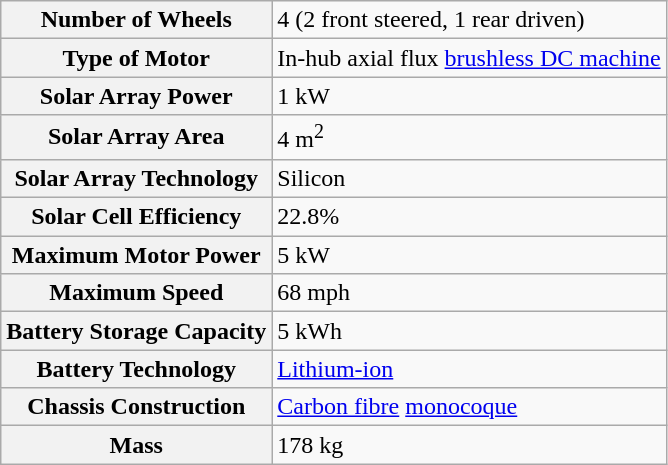<table class="wikitable">
<tr>
<th>Number of Wheels</th>
<td>4 (2 front steered, 1 rear driven)</td>
</tr>
<tr>
<th>Type of Motor</th>
<td>In-hub axial flux <a href='#'>brushless DC machine</a></td>
</tr>
<tr>
<th>Solar Array Power</th>
<td>1 kW</td>
</tr>
<tr>
<th>Solar Array Area</th>
<td>4 m<sup>2</sup></td>
</tr>
<tr>
<th>Solar Array Technology</th>
<td>Silicon</td>
</tr>
<tr>
<th>Solar Cell Efficiency</th>
<td>22.8%</td>
</tr>
<tr>
<th>Maximum Motor Power</th>
<td>5 kW</td>
</tr>
<tr>
<th>Maximum Speed</th>
<td>68 mph</td>
</tr>
<tr>
<th>Battery Storage Capacity</th>
<td>5 kWh</td>
</tr>
<tr>
<th>Battery Technology</th>
<td><a href='#'>Lithium-ion</a></td>
</tr>
<tr>
<th>Chassis Construction</th>
<td><a href='#'>Carbon fibre</a> <a href='#'>monocoque</a></td>
</tr>
<tr>
<th>Mass</th>
<td>178 kg</td>
</tr>
</table>
